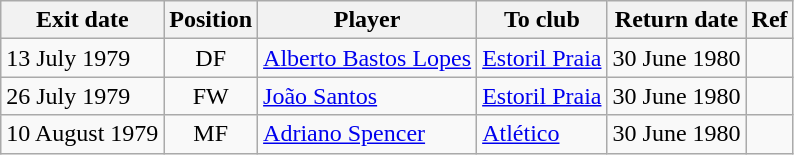<table class="wikitable">
<tr>
<th>Exit date</th>
<th>Position</th>
<th>Player</th>
<th>To club</th>
<th>Return date</th>
<th>Ref</th>
</tr>
<tr>
<td>13 July 1979</td>
<td style="text-align:center;">DF</td>
<td style="text-align:left;"><a href='#'>Alberto Bastos Lopes</a></td>
<td style="text-align:left;"><a href='#'>Estoril Praia</a></td>
<td>30 June 1980</td>
<td></td>
</tr>
<tr>
<td>26 July 1979</td>
<td style="text-align:center;">FW</td>
<td style="text-align:left;"><a href='#'>João Santos</a></td>
<td style="text-align:left;"><a href='#'>Estoril Praia</a></td>
<td>30 June 1980</td>
<td></td>
</tr>
<tr>
<td>10 August 1979</td>
<td style="text-align:center;">MF</td>
<td style="text-align:left;"><a href='#'>Adriano Spencer</a></td>
<td style="text-align:left;"><a href='#'>Atlético</a></td>
<td>30 June 1980</td>
<td></td>
</tr>
</table>
